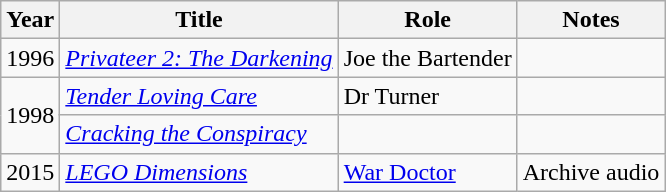<table class="wikitable">
<tr>
<th>Year</th>
<th>Title</th>
<th>Role</th>
<th>Notes</th>
</tr>
<tr>
<td>1996</td>
<td><em><a href='#'>Privateer 2: The Darkening</a></em></td>
<td>Joe the Bartender</td>
<td></td>
</tr>
<tr>
<td rowspan="2">1998</td>
<td><em><a href='#'>Tender Loving Care</a></em></td>
<td>Dr Turner</td>
<td></td>
</tr>
<tr>
<td><em><a href='#'>Cracking the Conspiracy</a></em></td>
<td></td>
<td></td>
</tr>
<tr>
<td>2015</td>
<td><a href='#'><em>LEGO Dimensions</em></a></td>
<td><a href='#'>War Doctor</a></td>
<td>Archive audio</td>
</tr>
</table>
